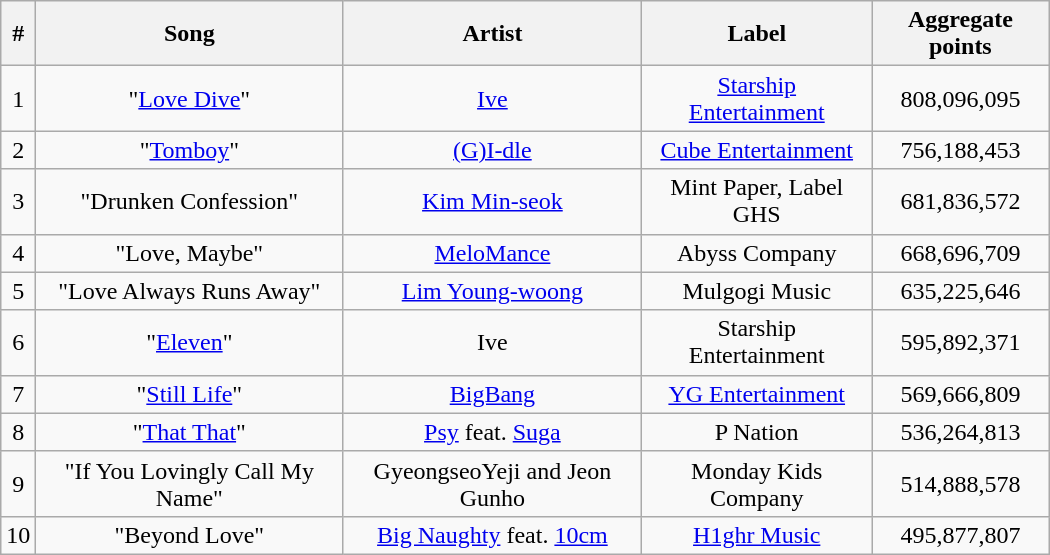<table class="wikitable" style="text-align: center; width: 700px;">
<tr>
<th>#</th>
<th>Song</th>
<th>Artist</th>
<th>Label</th>
<th>Aggregate points</th>
</tr>
<tr>
<td>1</td>
<td>"<a href='#'>Love Dive</a>"</td>
<td><a href='#'>Ive</a></td>
<td><a href='#'>Starship Entertainment</a></td>
<td>808,096,095</td>
</tr>
<tr>
<td>2</td>
<td>"<a href='#'>Tomboy</a>"</td>
<td><a href='#'>(G)I-dle</a></td>
<td><a href='#'>Cube Entertainment</a></td>
<td>756,188,453</td>
</tr>
<tr>
<td>3</td>
<td>"Drunken Confession"</td>
<td><a href='#'>Kim Min-seok</a></td>
<td>Mint Paper, Label GHS</td>
<td>681,836,572</td>
</tr>
<tr>
<td>4</td>
<td>"Love, Maybe"</td>
<td><a href='#'>MeloMance</a></td>
<td>Abyss Company</td>
<td>668,696,709</td>
</tr>
<tr>
<td>5</td>
<td>"Love Always Runs Away"</td>
<td><a href='#'>Lim Young-woong</a></td>
<td>Mulgogi Music</td>
<td>635,225,646</td>
</tr>
<tr>
<td>6</td>
<td>"<a href='#'>Eleven</a>"</td>
<td>Ive</td>
<td>Starship Entertainment</td>
<td>595,892,371</td>
</tr>
<tr>
<td>7</td>
<td>"<a href='#'>Still Life</a>"</td>
<td><a href='#'>BigBang</a></td>
<td><a href='#'>YG Entertainment</a></td>
<td>569,666,809</td>
</tr>
<tr>
<td>8</td>
<td>"<a href='#'>That That</a>"</td>
<td><a href='#'>Psy</a> feat. <a href='#'>Suga</a></td>
<td>P Nation</td>
<td>536,264,813</td>
</tr>
<tr>
<td>9</td>
<td>"If You Lovingly Call My Name"</td>
<td>GyeongseoYeji and Jeon Gunho</td>
<td>Monday Kids Company</td>
<td>514,888,578</td>
</tr>
<tr>
<td>10</td>
<td>"Beyond Love"</td>
<td><a href='#'>Big Naughty</a> feat. <a href='#'>10cm</a></td>
<td><a href='#'>H1ghr Music</a></td>
<td>495,877,807</td>
</tr>
</table>
